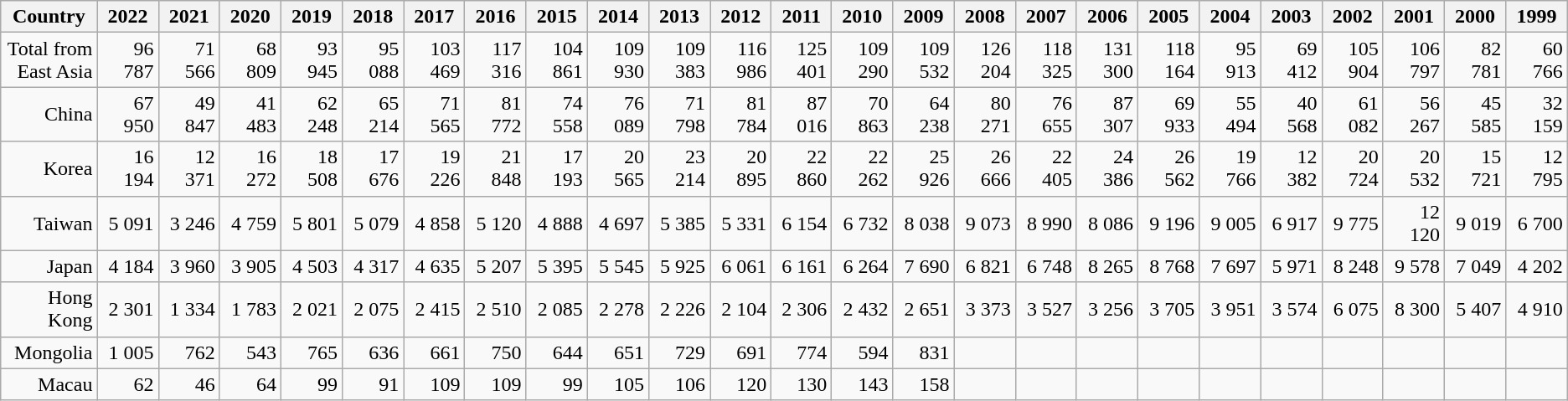<table class="wikitable" style="text-align: right;">
<tr>
<th style="width:120pt;">Country</th>
<th style="width:120pt;">2022</th>
<th style="width:120pt;">2021</th>
<th style="width:120pt;">2020</th>
<th style="width:120pt;">2019</th>
<th style="width:120pt;">2018</th>
<th style="width:120pt;">2017</th>
<th style="width:120pt;">2016</th>
<th style="width:120pt;">2015</th>
<th style="width:120pt;">2014</th>
<th style="width:120pt;">2013</th>
<th style="width:120pt;">2012</th>
<th style="width:120pt;">2011</th>
<th style="width:120pt;">2010</th>
<th style="width:120pt;">2009</th>
<th style="width:120pt;">2008</th>
<th style="width:120pt;">2007</th>
<th style="width:120pt;">2006</th>
<th style="width:120pt;">2005</th>
<th style="width:120pt;">2004</th>
<th style="width:120pt;">2003</th>
<th style="width:120pt;">2002</th>
<th style="width:120pt;">2001</th>
<th style="width:120pt;">2000</th>
<th style="width:120pt;">1999</th>
</tr>
<tr>
<td>Total from East Asia</td>
<td>96 787</td>
<td>71 566</td>
<td>68 809</td>
<td>93 945</td>
<td>95 088</td>
<td>103 469</td>
<td>117 316</td>
<td>104 861</td>
<td>109 930</td>
<td>109 383</td>
<td>116 986</td>
<td>125 401</td>
<td>109 290</td>
<td>109 532</td>
<td>126 204</td>
<td>118 325</td>
<td>131 300</td>
<td>118 164</td>
<td>95 913</td>
<td>69 412</td>
<td>105 904</td>
<td>106 797</td>
<td>82 781</td>
<td>60 766</td>
</tr>
<tr>
<td>China</td>
<td>67 950</td>
<td>49 847</td>
<td>41 483</td>
<td>62 248</td>
<td>65 214</td>
<td>71 565</td>
<td>81 772</td>
<td>74 558</td>
<td>76 089</td>
<td>71 798</td>
<td>81 784</td>
<td>87 016</td>
<td>70 863</td>
<td>64 238</td>
<td>80 271</td>
<td>76 655</td>
<td>87 307</td>
<td>69 933</td>
<td>55 494</td>
<td>40 568</td>
<td>61 082</td>
<td>56 267</td>
<td>45 585</td>
<td>32 159</td>
</tr>
<tr>
<td>Korea</td>
<td>16 194</td>
<td>12 371</td>
<td>16 272</td>
<td>18 508</td>
<td>17 676</td>
<td>19 226</td>
<td>21 848</td>
<td>17 193</td>
<td>20 565</td>
<td>23 214</td>
<td>20 895</td>
<td>22 860</td>
<td>22 262</td>
<td>25 926</td>
<td>26 666</td>
<td>22 405</td>
<td>24 386</td>
<td>26 562</td>
<td>19 766</td>
<td>12 382</td>
<td>20 724</td>
<td>20 532</td>
<td>15 721</td>
<td>12 795</td>
</tr>
<tr>
<td>Taiwan</td>
<td>5 091</td>
<td>3 246</td>
<td>4 759</td>
<td>5 801</td>
<td>5 079</td>
<td>4 858</td>
<td>5 120</td>
<td>4 888</td>
<td>4 697</td>
<td>5 385</td>
<td>5 331</td>
<td>6 154</td>
<td>6 732</td>
<td>8 038</td>
<td>9 073</td>
<td>8 990</td>
<td>8 086</td>
<td>9 196</td>
<td>9 005</td>
<td>6 917</td>
<td>9 775</td>
<td>12 120</td>
<td>9 019</td>
<td>6 700</td>
</tr>
<tr>
<td>Japan</td>
<td>4 184</td>
<td>3 960</td>
<td>3 905</td>
<td>4 503</td>
<td>4 317</td>
<td>4 635</td>
<td>5 207</td>
<td>5 395</td>
<td>5 545</td>
<td>5 925</td>
<td>6 061</td>
<td>6 161</td>
<td>6 264</td>
<td>7 690</td>
<td>6 821</td>
<td>6 748</td>
<td>8 265</td>
<td>8 768</td>
<td>7 697</td>
<td>5 971</td>
<td>8 248</td>
<td>9 578</td>
<td>7 049</td>
<td>4 202</td>
</tr>
<tr>
<td>Hong Kong</td>
<td>2 301</td>
<td>1 334</td>
<td>1 783</td>
<td>2 021</td>
<td>2 075</td>
<td>2 415</td>
<td>2 510</td>
<td>2 085</td>
<td>2 278</td>
<td>2 226</td>
<td>2 104</td>
<td>2 306</td>
<td>2 432</td>
<td>2 651</td>
<td>3 373</td>
<td>3 527</td>
<td>3 256</td>
<td>3 705</td>
<td>3 951</td>
<td>3 574</td>
<td>6 075</td>
<td>8 300</td>
<td>5 407</td>
<td>4 910</td>
</tr>
<tr>
<td>Mongolia</td>
<td>1 005</td>
<td>762</td>
<td>543</td>
<td>765</td>
<td>636</td>
<td>661</td>
<td>750</td>
<td>644</td>
<td>651</td>
<td>729</td>
<td>691</td>
<td>774</td>
<td>594</td>
<td>831</td>
<td></td>
<td></td>
<td></td>
<td></td>
<td></td>
<td></td>
<td></td>
<td></td>
<td></td>
<td></td>
</tr>
<tr>
<td>Macau</td>
<td>62</td>
<td>46</td>
<td>64</td>
<td>99</td>
<td>91</td>
<td>109</td>
<td>109</td>
<td>99</td>
<td>105</td>
<td>106</td>
<td>120</td>
<td>130</td>
<td>143</td>
<td>158</td>
<td></td>
<td></td>
<td></td>
<td></td>
<td></td>
<td></td>
<td></td>
<td></td>
<td></td>
<td></td>
</tr>
</table>
